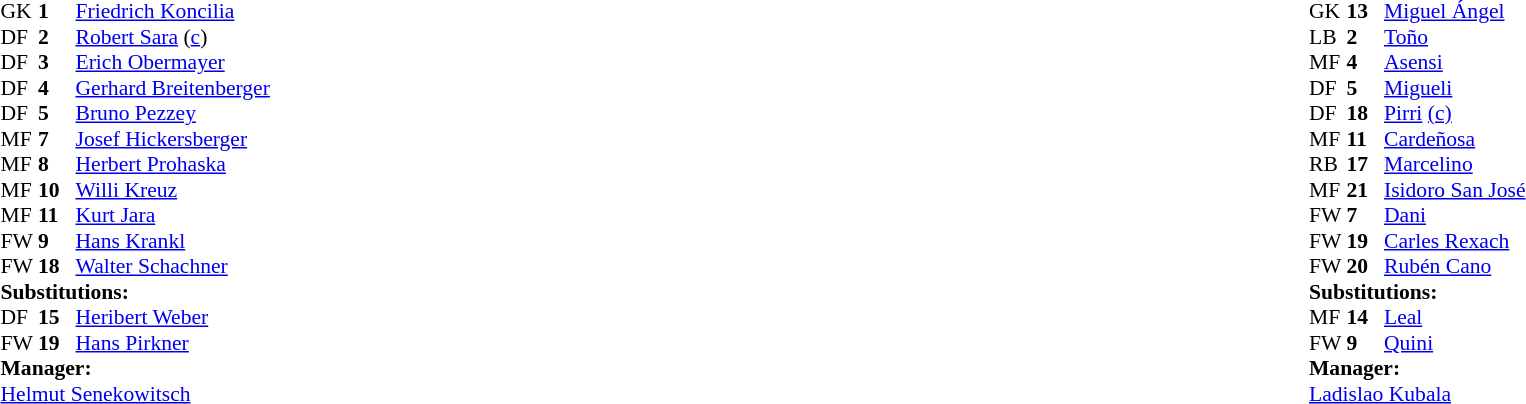<table width="100%">
<tr>
<td valign="top" width="50%"><br><table style="font-size: 90%" cellspacing="0" cellpadding="0">
<tr>
<th width="25"></th>
<th width="25"></th>
</tr>
<tr>
<td>GK</td>
<td><strong>1</strong></td>
<td><a href='#'>Friedrich Koncilia</a></td>
</tr>
<tr>
<td>DF</td>
<td><strong>2</strong></td>
<td><a href='#'>Robert Sara</a> (<a href='#'>c</a>)</td>
</tr>
<tr>
<td>DF</td>
<td><strong>3</strong></td>
<td><a href='#'>Erich Obermayer</a></td>
</tr>
<tr>
<td>DF</td>
<td><strong>4</strong></td>
<td><a href='#'>Gerhard Breitenberger</a></td>
</tr>
<tr>
<td>DF</td>
<td><strong>5</strong></td>
<td><a href='#'>Bruno Pezzey</a></td>
</tr>
<tr>
<td>MF</td>
<td><strong>7</strong></td>
<td><a href='#'>Josef Hickersberger</a></td>
<td></td>
<td></td>
</tr>
<tr>
<td>MF</td>
<td><strong>8</strong></td>
<td><a href='#'>Herbert Prohaska</a></td>
</tr>
<tr>
<td>MF</td>
<td><strong>10</strong></td>
<td><a href='#'>Willi Kreuz</a></td>
</tr>
<tr>
<td>MF</td>
<td><strong>11</strong></td>
<td><a href='#'>Kurt Jara</a></td>
</tr>
<tr>
<td>FW</td>
<td><strong>9</strong></td>
<td><a href='#'>Hans Krankl</a></td>
</tr>
<tr>
<td>FW</td>
<td><strong>18</strong></td>
<td><a href='#'>Walter Schachner</a></td>
<td></td>
<td></td>
</tr>
<tr>
<td colspan=3><strong>Substitutions:</strong></td>
</tr>
<tr>
<td>DF</td>
<td><strong>15</strong></td>
<td><a href='#'>Heribert Weber</a></td>
<td></td>
<td></td>
</tr>
<tr>
<td>FW</td>
<td><strong>19</strong></td>
<td><a href='#'>Hans Pirkner</a></td>
<td></td>
<td></td>
</tr>
<tr>
<td colspan=3><strong>Manager:</strong></td>
</tr>
<tr>
<td colspan=3><a href='#'>Helmut Senekowitsch</a></td>
</tr>
</table>
</td>
<td valign="top" width="50%"><br><table style="font-size: 90%" cellspacing="0" cellpadding="0" align="center">
<tr>
<th width=25></th>
<th width=25></th>
</tr>
<tr>
<td>GK</td>
<td><strong>13</strong></td>
<td><a href='#'>Miguel Ángel</a></td>
</tr>
<tr>
<td>LB</td>
<td><strong>2</strong></td>
<td><a href='#'>Toño</a></td>
</tr>
<tr>
<td>MF</td>
<td><strong>4</strong></td>
<td><a href='#'>Asensi</a></td>
</tr>
<tr>
<td>DF</td>
<td><strong>5</strong></td>
<td><a href='#'>Migueli</a></td>
</tr>
<tr>
<td>DF</td>
<td><strong>18</strong></td>
<td><a href='#'>Pirri</a> <a href='#'>(c)</a></td>
</tr>
<tr>
<td>MF</td>
<td><strong>11</strong></td>
<td><a href='#'>Cardeñosa</a></td>
<td></td>
<td></td>
</tr>
<tr>
<td>RB</td>
<td><strong>17</strong></td>
<td><a href='#'>Marcelino</a></td>
</tr>
<tr>
<td>MF</td>
<td><strong>21</strong></td>
<td><a href='#'>Isidoro San José</a></td>
</tr>
<tr>
<td>FW</td>
<td><strong>7</strong></td>
<td><a href='#'>Dani</a></td>
</tr>
<tr>
<td>FW</td>
<td><strong>19</strong></td>
<td><a href='#'>Carles Rexach</a></td>
<td></td>
<td></td>
</tr>
<tr>
<td>FW</td>
<td><strong>20</strong></td>
<td><a href='#'>Rubén Cano</a></td>
</tr>
<tr>
<td colspan=3><strong>Substitutions:</strong></td>
</tr>
<tr>
<td>MF</td>
<td><strong>14</strong></td>
<td><a href='#'>Leal</a></td>
<td></td>
<td></td>
</tr>
<tr>
<td>FW</td>
<td><strong>9</strong></td>
<td><a href='#'>Quini</a></td>
<td></td>
<td></td>
</tr>
<tr>
<td colspan=3><strong>Manager:</strong></td>
</tr>
<tr>
<td colspan=4><a href='#'>Ladislao Kubala</a></td>
</tr>
</table>
</td>
</tr>
</table>
